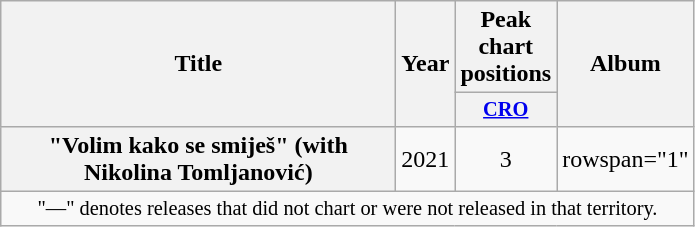<table class="wikitable plainrowheaders" style="text-align:center;">
<tr>
<th scope="col" rowspan="2" style="width:16em;">Title</th>
<th scope="col" rowspan="2" style="width:1em;">Year</th>
<th scope="col" colspan="1">Peak chart positions</th>
<th scope="col" rowspan="2">Album</th>
</tr>
<tr>
<th scope="col" style="width:3em;font-size:85%;"><a href='#'>CRO</a><br></th>
</tr>
<tr>
<th scope="row">"Volim kako se smiješ" <span>(with Nikolina Tomljanović)</span></th>
<td rowspan="1">2021</td>
<td>3</td>
<td>rowspan="1" </td>
</tr>
<tr>
<td colspan="22" style="text-align:center; font-size:85%;">"—" denotes releases that did not chart or were not released in that territory.</td>
</tr>
</table>
